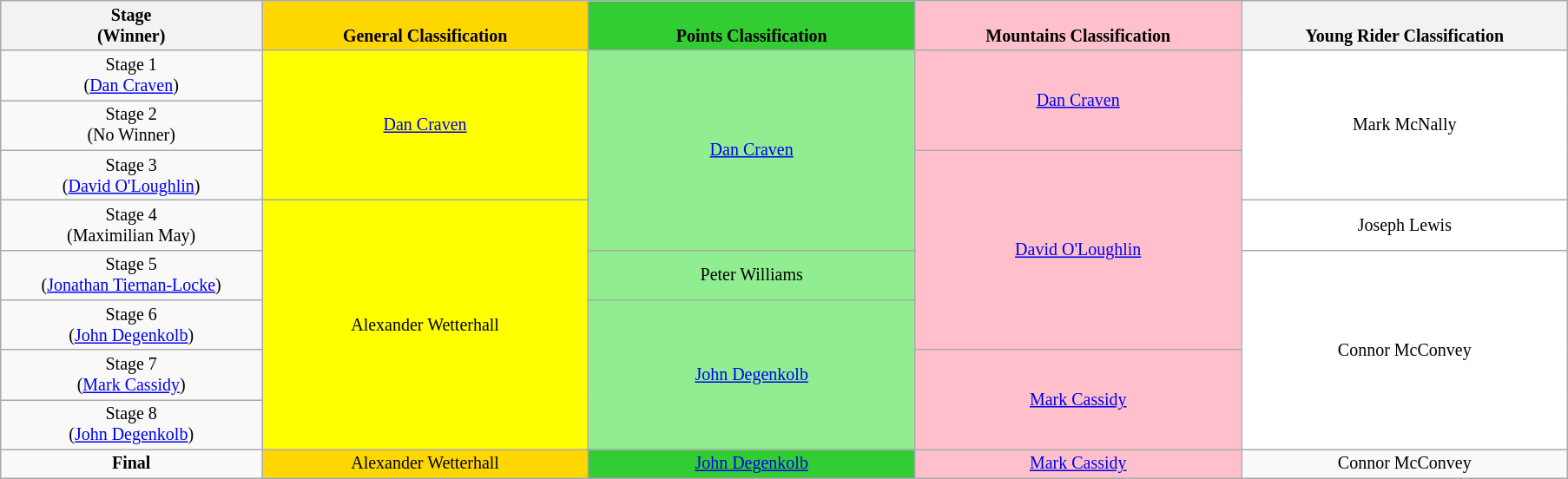<table class="wikitable" style="text-align: center; font-size:smaller;">
<tr>
<th width="12%"><strong>Stage<br>(Winner)</strong></th>
<th style="background-color:gold;" width="15%"><br><strong>General Classification</strong></th>
<th style="background-color:limegreen;" width="15%"><br><strong>Points Classification</strong></th>
<th style="background-color:pink;" width="15%"><br><strong>Mountains Classification</strong></th>
<th style="background-color:offwhite;" width="15%"><br><strong>Young Rider Classification</strong></th>
</tr>
<tr>
<td>Stage 1 <br>(<a href='#'>Dan Craven</a>)</td>
<td style="background-color:yellow;" rowspan="3"><a href='#'>Dan Craven</a></td>
<td style="background-color:lightgreen;" rowspan="4"><a href='#'>Dan Craven</a></td>
<td style="background-color:pink;" rowspan="2"><a href='#'>Dan Craven</a></td>
<td style="background-color:white;" rowspan="3">Mark McNally</td>
</tr>
<tr>
<td>Stage 2<br>(No Winner)</td>
</tr>
<tr>
<td>Stage 3<br>(<a href='#'>David O'Loughlin</a>)</td>
<td style="background-color:pink;" rowspan="4"><a href='#'>David O'Loughlin</a></td>
</tr>
<tr>
<td>Stage 4<br>(Maximilian May)</td>
<td style="background-color:yellow;" rowspan="5">Alexander Wetterhall</td>
<td style="background-color:white;" rowspan="1">Joseph Lewis</td>
</tr>
<tr>
<td>Stage 5<br>(<a href='#'>Jonathan Tiernan-Locke</a>)</td>
<td style="background-color:lightgreen;" rowspan="1">Peter Williams</td>
<td style="background-color:white;" rowspan="4">Connor McConvey</td>
</tr>
<tr>
<td>Stage 6<br>(<a href='#'>John Degenkolb</a>)</td>
<td style="background-color:lightgreen;" rowspan="3"><a href='#'>John Degenkolb</a></td>
</tr>
<tr>
<td>Stage 7<br>(<a href='#'>Mark Cassidy</a>)</td>
<td style="background-color:pink;" rowspan="2"><a href='#'>Mark Cassidy</a></td>
</tr>
<tr>
<td>Stage 8<br>(<a href='#'>John Degenkolb</a>)</td>
</tr>
<tr>
<td><strong>Final</strong><br></td>
<td style="background-color:gold;" rowspan="1">Alexander Wetterhall</td>
<td style="background-color:limegreen;" rowspan="1"><a href='#'>John Degenkolb</a></td>
<td style="background-color:pink;" rowspan="1"><a href='#'>Mark Cassidy</a></td>
<td style="background-color:offwhite;" rowspan="1">Connor McConvey</td>
</tr>
</table>
